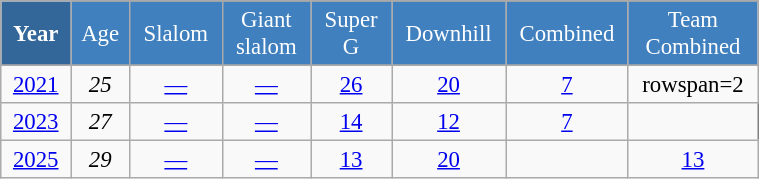<table class="wikitable" style="font-size:95%; text-align:center; border:grey solid 1px; border-collapse:collapse;" width="40%">
<tr style="background-color:#369; color:white;">
<td rowspan="2" colspan="1" width="4%"><strong>Year</strong></td>
</tr>
<tr style="background-color:#4180be; color:white;">
<td width="3%">Age</td>
<td width="5%">Slalom</td>
<td width="5%">Giant<br>slalom</td>
<td width="5%">Super G</td>
<td width="5%">Downhill</td>
<td width="5%">Combined</td>
<td width="5%">Team<br>Combined</td>
</tr>
<tr style="background-color:#8CB2D8; color:white;">
</tr>
<tr>
<td><a href='#'>2021</a></td>
<td><em>25</em></td>
<td><a href='#'>—</a></td>
<td><a href='#'>—</a></td>
<td><a href='#'>26</a></td>
<td><a href='#'>20</a></td>
<td><a href='#'>7</a></td>
<td>rowspan=2</td>
</tr>
<tr>
<td><a href='#'>2023</a></td>
<td><em>27</em></td>
<td><a href='#'>—</a></td>
<td><a href='#'>—</a></td>
<td><a href='#'>14</a></td>
<td><a href='#'>12</a></td>
<td><a href='#'>7</a></td>
</tr>
<tr>
<td><a href='#'>2025</a></td>
<td><em>29</em></td>
<td><a href='#'>—</a></td>
<td><a href='#'>—</a></td>
<td><a href='#'>13</a></td>
<td><a href='#'>20</a></td>
<td></td>
<td><a href='#'>13</a></td>
</tr>
</table>
